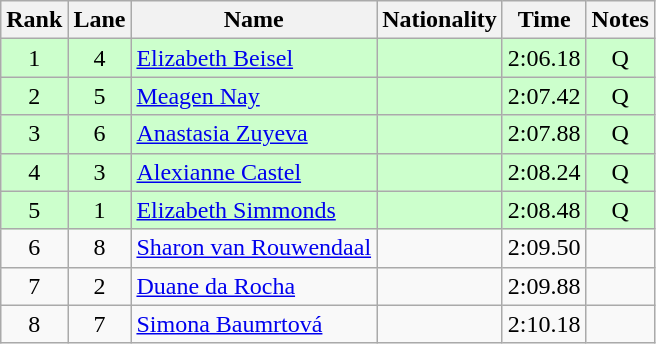<table class="wikitable sortable" style="text-align:center">
<tr>
<th>Rank</th>
<th>Lane</th>
<th>Name</th>
<th>Nationality</th>
<th>Time</th>
<th>Notes</th>
</tr>
<tr bgcolor=ccffcc>
<td>1</td>
<td>4</td>
<td align=left><a href='#'>Elizabeth Beisel</a></td>
<td align=left></td>
<td>2:06.18</td>
<td>Q</td>
</tr>
<tr bgcolor=ccffcc>
<td>2</td>
<td>5</td>
<td align=left><a href='#'>Meagen Nay</a></td>
<td align=left></td>
<td>2:07.42</td>
<td>Q</td>
</tr>
<tr bgcolor=ccffcc>
<td>3</td>
<td>6</td>
<td align=left><a href='#'>Anastasia Zuyeva</a></td>
<td align=left></td>
<td>2:07.88</td>
<td>Q</td>
</tr>
<tr bgcolor=ccffcc>
<td>4</td>
<td>3</td>
<td align=left><a href='#'>Alexianne Castel</a></td>
<td align=left></td>
<td>2:08.24</td>
<td>Q</td>
</tr>
<tr bgcolor=ccffcc>
<td>5</td>
<td>1</td>
<td align=left><a href='#'>Elizabeth Simmonds</a></td>
<td align=left></td>
<td>2:08.48</td>
<td>Q</td>
</tr>
<tr>
<td>6</td>
<td>8</td>
<td align=left><a href='#'>Sharon van Rouwendaal</a></td>
<td align=left></td>
<td>2:09.50</td>
<td></td>
</tr>
<tr>
<td>7</td>
<td>2</td>
<td align=left><a href='#'>Duane da Rocha</a></td>
<td align=left></td>
<td>2:09.88</td>
<td></td>
</tr>
<tr>
<td>8</td>
<td>7</td>
<td align=left><a href='#'>Simona Baumrtová</a></td>
<td align=left></td>
<td>2:10.18</td>
<td></td>
</tr>
</table>
